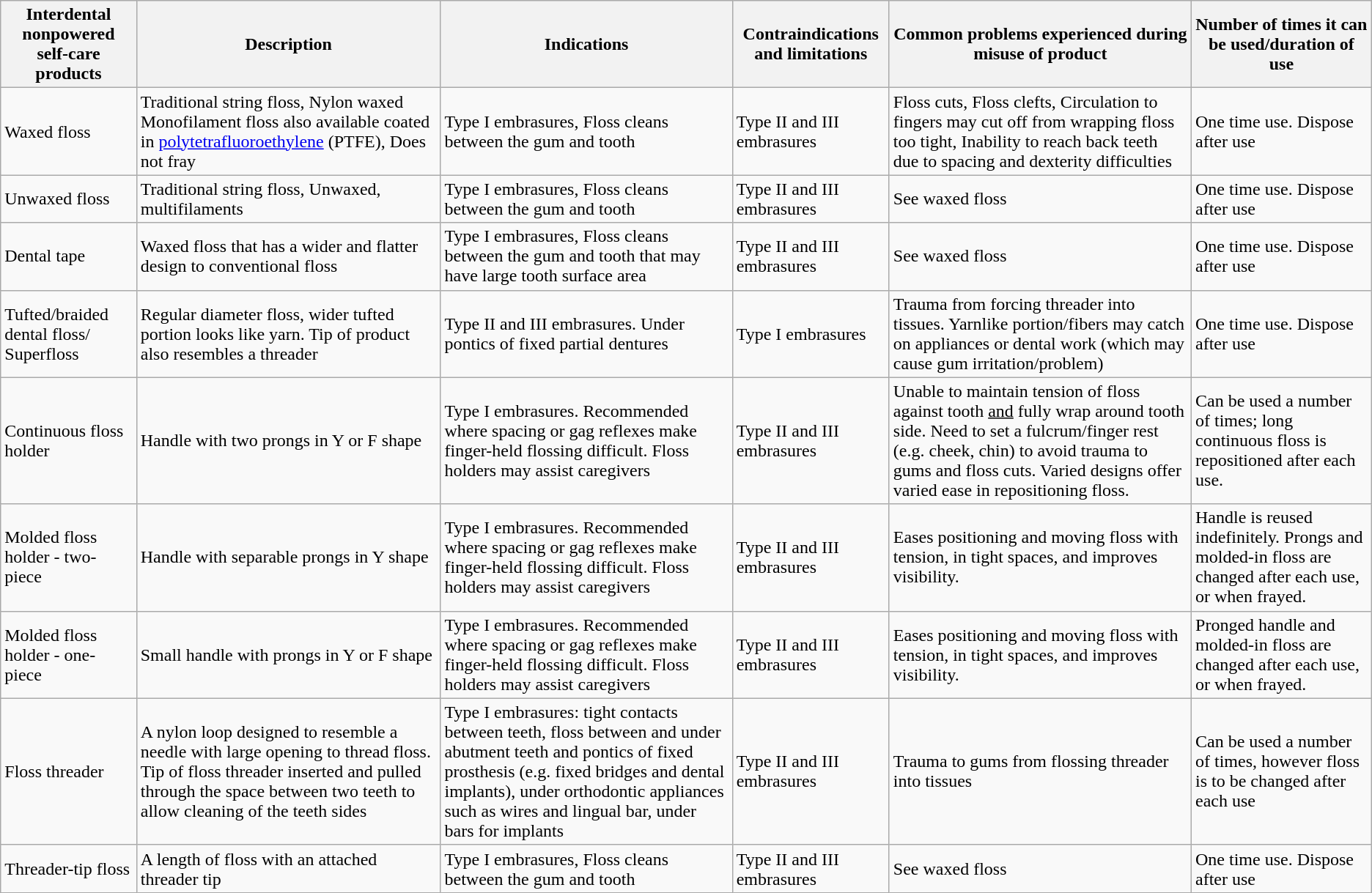<table class="wikitable">
<tr>
<th>Interdental nonpowered self-care products</th>
<th>Description</th>
<th>Indications</th>
<th>Contraindications and limitations</th>
<th>Common problems experienced during misuse of product</th>
<th>Number of times it can be used/duration of use</th>
</tr>
<tr>
<td>Waxed floss</td>
<td>Traditional string floss, Nylon waxed Monofilament floss also available coated in <a href='#'>polytetrafluoroethylene</a> (PTFE), Does not fray</td>
<td>Type I embrasures, Floss cleans between the gum and tooth</td>
<td>Type II and III embrasures</td>
<td>Floss cuts, Floss clefts, Circulation to fingers may cut off from wrapping floss too tight, Inability to reach back teeth due to spacing and dexterity difficulties</td>
<td>One time use. Dispose after use</td>
</tr>
<tr>
<td>Unwaxed floss</td>
<td>Traditional string floss, Unwaxed, multifilaments</td>
<td>Type I embrasures, Floss cleans between the gum and tooth</td>
<td>Type II and III embrasures</td>
<td>See waxed floss</td>
<td>One time use. Dispose after use</td>
</tr>
<tr>
<td>Dental tape</td>
<td>Waxed floss that has a wider and flatter design to conventional floss</td>
<td>Type I embrasures, Floss cleans between the gum and tooth that may have large tooth surface area</td>
<td>Type II and III embrasures</td>
<td>See waxed floss</td>
<td>One time use. Dispose after use</td>
</tr>
<tr>
<td>Tufted/braided dental floss/ Superfloss</td>
<td>Regular diameter floss, wider tufted portion looks like yarn. Tip of product also resembles a threader</td>
<td>Type II and III embrasures. Under pontics of fixed partial dentures</td>
<td>Type I embrasures</td>
<td>Trauma from forcing threader into tissues. Yarnlike portion/fibers may catch on appliances or dental work (which may cause gum irritation/problem)</td>
<td>One time use. Dispose after use</td>
</tr>
<tr>
<td>Continuous floss holder</td>
<td>Handle with two prongs in Y or F shape</td>
<td>Type I embrasures. Recommended where spacing or gag reflexes make finger-held flossing difficult. Floss holders may assist caregivers</td>
<td>Type II and III embrasures</td>
<td>Unable to maintain tension of floss against tooth <u>and</u> fully wrap around tooth side. Need to set a fulcrum/finger rest (e.g. cheek, chin) to avoid trauma to gums and floss cuts. Varied designs offer varied ease in repositioning floss.</td>
<td>Can be used a number of times; long continuous floss is repositioned after each use.</td>
</tr>
<tr>
<td>Molded floss holder - two-piece</td>
<td>Handle with separable prongs in Y shape</td>
<td>Type I embrasures. Recommended where spacing or gag reflexes make finger-held flossing difficult. Floss holders may assist caregivers</td>
<td>Type II and III embrasures</td>
<td>Eases positioning and moving floss with tension, in tight spaces, and improves visibility.</td>
<td>Handle is reused indefinitely. Prongs and molded-in floss are changed after each use, or when frayed.</td>
</tr>
<tr>
<td>Molded floss holder - one-piece</td>
<td>Small handle with prongs in Y or F shape</td>
<td>Type I embrasures. Recommended where spacing or gag reflexes make finger-held flossing difficult. Floss holders may assist caregivers</td>
<td>Type II and III embrasures</td>
<td>Eases positioning and moving floss with tension, in tight spaces, and improves visibility.</td>
<td>Pronged handle and molded-in floss are changed after each use, or when frayed.</td>
</tr>
<tr>
<td>Floss threader</td>
<td>A nylon loop designed to resemble a needle with large opening to thread floss. Tip of floss threader inserted and pulled through the space between two teeth to allow cleaning of the teeth sides</td>
<td>Type I embrasures: tight contacts between teeth, floss between and under abutment teeth and pontics of fixed prosthesis (e.g. fixed bridges and dental implants), under orthodontic appliances such as wires and lingual bar, under bars for implants</td>
<td>Type II and III embrasures</td>
<td>Trauma to gums from flossing threader into tissues</td>
<td>Can be used a number of times, however floss is to be changed after each use</td>
</tr>
<tr>
<td>Threader-tip floss</td>
<td>A length of floss with an attached threader tip</td>
<td>Type I embrasures, Floss cleans between the gum and tooth</td>
<td>Type II and III embrasures</td>
<td>See waxed floss</td>
<td>One time use. Dispose after use</td>
</tr>
</table>
